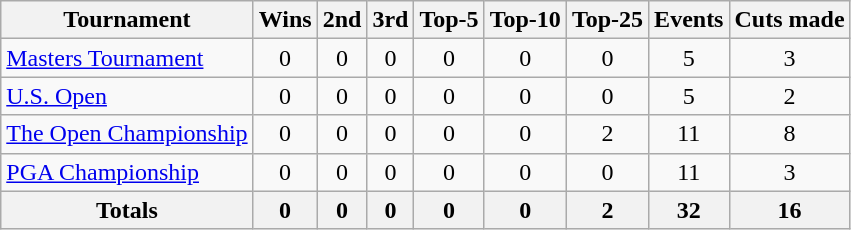<table class=wikitable style=text-align:center>
<tr>
<th>Tournament</th>
<th>Wins</th>
<th>2nd</th>
<th>3rd</th>
<th>Top-5</th>
<th>Top-10</th>
<th>Top-25</th>
<th>Events</th>
<th>Cuts made</th>
</tr>
<tr>
<td align=left><a href='#'>Masters Tournament</a></td>
<td>0</td>
<td>0</td>
<td>0</td>
<td>0</td>
<td>0</td>
<td>0</td>
<td>5</td>
<td>3</td>
</tr>
<tr>
<td align=left><a href='#'>U.S. Open</a></td>
<td>0</td>
<td>0</td>
<td>0</td>
<td>0</td>
<td>0</td>
<td>0</td>
<td>5</td>
<td>2</td>
</tr>
<tr>
<td align=left><a href='#'>The Open Championship</a></td>
<td>0</td>
<td>0</td>
<td>0</td>
<td>0</td>
<td>0</td>
<td>2</td>
<td>11</td>
<td>8</td>
</tr>
<tr>
<td align=left><a href='#'>PGA Championship</a></td>
<td>0</td>
<td>0</td>
<td>0</td>
<td>0</td>
<td>0</td>
<td>0</td>
<td>11</td>
<td>3</td>
</tr>
<tr>
<th>Totals</th>
<th>0</th>
<th>0</th>
<th>0</th>
<th>0</th>
<th>0</th>
<th>2</th>
<th>32</th>
<th>16</th>
</tr>
</table>
